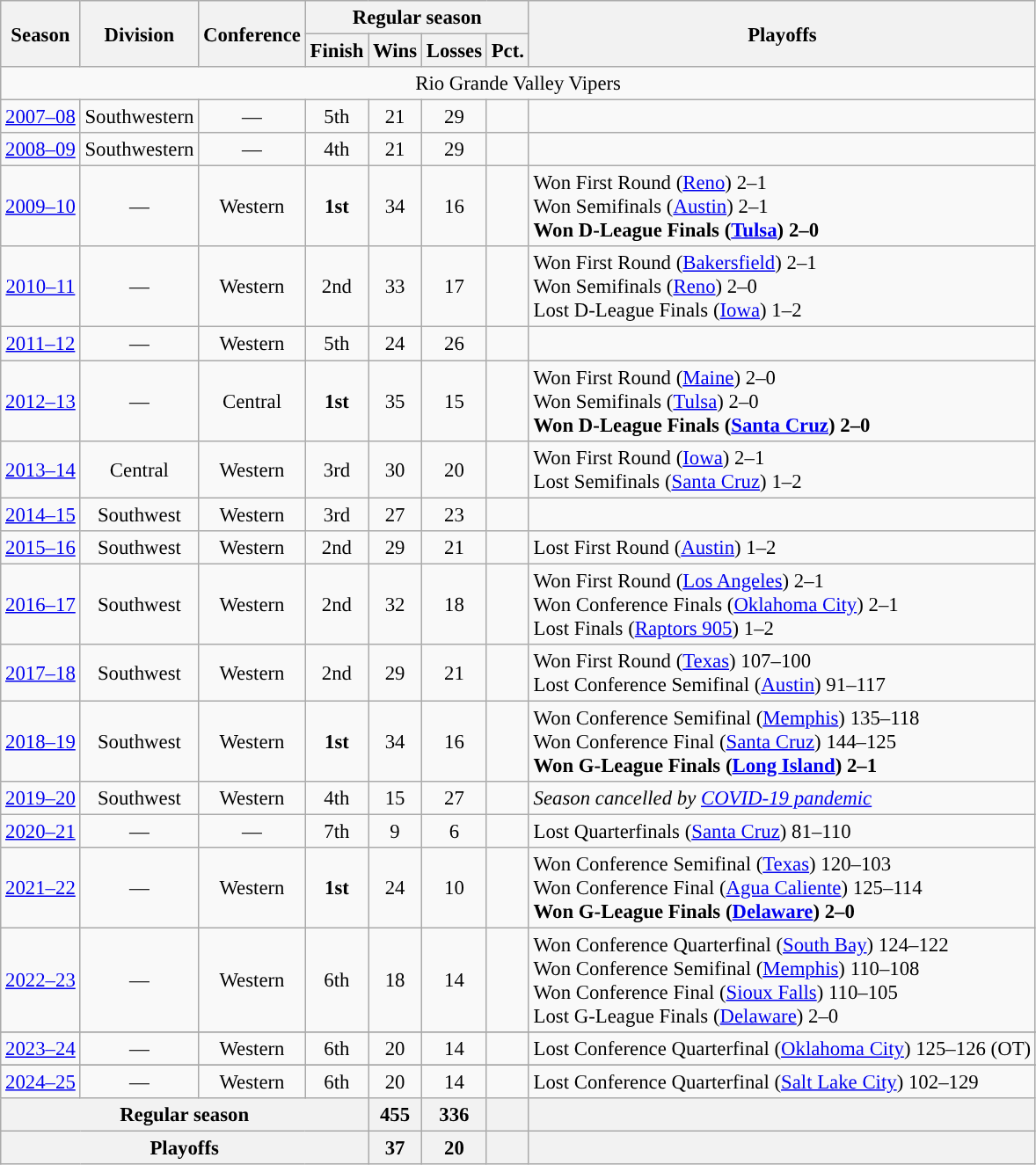<table class="wikitable" style="font-size:95%; text-align:center">
<tr>
<th rowspan=2>Season</th>
<th rowspan=2>Division</th>
<th rowspan=2>Conference</th>
<th colspan=4>Regular season</th>
<th rowspan=2>Playoffs</th>
</tr>
<tr>
<th>Finish</th>
<th>Wins</th>
<th>Losses</th>
<th>Pct.</th>
</tr>
<tr>
<td colspan=8>Rio Grande Valley Vipers</td>
</tr>
<tr>
<td><a href='#'>2007–08</a></td>
<td>Southwestern</td>
<td>—</td>
<td>5th</td>
<td>21</td>
<td>29</td>
<td></td>
<td></td>
</tr>
<tr>
<td><a href='#'>2008–09</a></td>
<td>Southwestern</td>
<td>—</td>
<td>4th</td>
<td>21</td>
<td>29</td>
<td></td>
<td></td>
</tr>
<tr>
<td><a href='#'>2009–10</a></td>
<td>—</td>
<td>Western</td>
<td><strong>1st</strong></td>
<td>34</td>
<td>16</td>
<td></td>
<td align=left>Won First Round (<a href='#'>Reno</a>) 2–1<br> Won Semifinals (<a href='#'>Austin</a>) 2–1<br> <strong>Won D-League Finals (<a href='#'>Tulsa</a>) 2–0</strong></td>
</tr>
<tr>
<td><a href='#'>2010–11</a></td>
<td>—</td>
<td>Western</td>
<td>2nd</td>
<td>33</td>
<td>17</td>
<td></td>
<td align=left>Won First Round (<a href='#'>Bakersfield</a>) 2–1<br> Won Semifinals (<a href='#'>Reno</a>) 2–0<br> Lost D-League Finals (<a href='#'>Iowa</a>) 1–2</td>
</tr>
<tr>
<td><a href='#'>2011–12</a></td>
<td>—</td>
<td>Western</td>
<td>5th</td>
<td>24</td>
<td>26</td>
<td></td>
<td></td>
</tr>
<tr>
<td><a href='#'>2012–13</a></td>
<td>—</td>
<td>Central</td>
<td><strong>1st</strong></td>
<td>35</td>
<td>15</td>
<td></td>
<td align=left>Won First Round (<a href='#'>Maine</a>) 2–0<br> Won Semifinals (<a href='#'>Tulsa</a>) 2–0<br> <strong>Won D-League Finals (<a href='#'>Santa Cruz</a>) 2–0</strong></td>
</tr>
<tr>
<td><a href='#'>2013–14</a></td>
<td>Central</td>
<td>Western</td>
<td>3rd</td>
<td>30</td>
<td>20</td>
<td></td>
<td align=left>Won First Round (<a href='#'>Iowa</a>) 2–1<br> Lost Semifinals (<a href='#'>Santa Cruz</a>) 1–2</td>
</tr>
<tr>
<td><a href='#'>2014–15</a></td>
<td>Southwest</td>
<td>Western</td>
<td>3rd</td>
<td>27</td>
<td>23</td>
<td></td>
<td></td>
</tr>
<tr>
<td><a href='#'>2015–16</a></td>
<td>Southwest</td>
<td>Western</td>
<td>2nd</td>
<td>29</td>
<td>21</td>
<td></td>
<td align=left>Lost First Round (<a href='#'>Austin</a>) 1–2</td>
</tr>
<tr>
<td><a href='#'>2016–17</a></td>
<td>Southwest</td>
<td>Western</td>
<td>2nd</td>
<td>32</td>
<td>18</td>
<td></td>
<td align=left>Won First Round (<a href='#'>Los Angeles</a>) 2–1<br>Won Conference Finals (<a href='#'>Oklahoma City</a>) 2–1<br>Lost Finals (<a href='#'>Raptors 905</a>) 1–2</td>
</tr>
<tr>
<td><a href='#'>2017–18</a></td>
<td>Southwest</td>
<td>Western</td>
<td>2nd</td>
<td>29</td>
<td>21</td>
<td></td>
<td align=left>Won First Round (<a href='#'>Texas</a>) 107–100<br>Lost Conference Semifinal (<a href='#'>Austin</a>) 91–117</td>
</tr>
<tr>
<td><a href='#'>2018–19</a></td>
<td>Southwest</td>
<td>Western</td>
<td><strong>1st</strong></td>
<td>34</td>
<td>16</td>
<td></td>
<td align=left>Won Conference Semifinal (<a href='#'>Memphis</a>) 135–118<br>Won Conference Final (<a href='#'>Santa Cruz</a>) 144–125<br><strong>Won G-League Finals (<a href='#'>Long Island</a>) 2–1</strong></td>
</tr>
<tr>
<td><a href='#'>2019–20</a></td>
<td>Southwest</td>
<td>Western</td>
<td>4th</td>
<td>15</td>
<td>27</td>
<td></td>
<td align=left><em>Season cancelled by <a href='#'>COVID-19 pandemic</a></em></td>
</tr>
<tr>
<td><a href='#'>2020–21</a></td>
<td>—</td>
<td>—</td>
<td>7th</td>
<td>9</td>
<td>6</td>
<td></td>
<td align=left>Lost Quarterfinals (<a href='#'>Santa Cruz</a>) 81–110</td>
</tr>
<tr>
<td><a href='#'>2021–22</a></td>
<td>—</td>
<td>Western</td>
<td><strong>1st</strong></td>
<td>24</td>
<td>10</td>
<td></td>
<td align=left>Won Conference Semifinal (<a href='#'>Texas</a>) 120–103<br> Won Conference Final (<a href='#'>Agua Caliente</a>) 125–114<br><strong>Won G-League Finals (<a href='#'>Delaware</a>) 2–0</strong></td>
</tr>
<tr>
<td><a href='#'>2022–23</a></td>
<td>—</td>
<td>Western</td>
<td>6th</td>
<td>18</td>
<td>14</td>
<td></td>
<td align=left>Won Conference Quarterfinal (<a href='#'>South Bay</a>) 124–122<br>Won Conference Semifinal (<a href='#'>Memphis</a>) 110–108<br>Won Conference Final (<a href='#'>Sioux Falls</a>) 110–105<br>Lost G-League Finals (<a href='#'>Delaware</a>) 2–0</td>
</tr>
<tr>
</tr>
<tr>
<td><a href='#'>2023–24</a></td>
<td>—</td>
<td>Western</td>
<td>6th</td>
<td>20</td>
<td>14</td>
<td></td>
<td align=left>Lost Conference Quarterfinal (<a href='#'>Oklahoma City</a>) 125–126 (OT)</td>
</tr>
<tr>
</tr>
<tr>
<td><a href='#'>2024–25</a></td>
<td>—</td>
<td>Western</td>
<td>6th</td>
<td>20</td>
<td>14</td>
<td></td>
<td align=left>Lost Conference Quarterfinal (<a href='#'>Salt Lake City</a>) 102–129</td>
</tr>
<tr>
<th colspan=4>Regular season</th>
<th>455</th>
<th>336</th>
<th></th>
<th></th>
</tr>
<tr>
<th colspan=4>Playoffs</th>
<th>37</th>
<th>20</th>
<th></th>
<th></th>
</tr>
</table>
